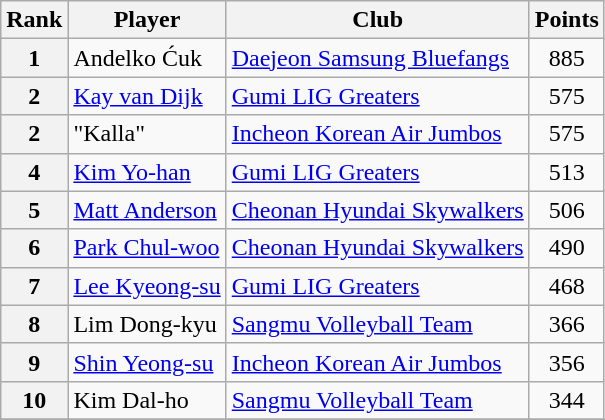<table class=wikitable>
<tr>
<th>Rank</th>
<th>Player</th>
<th>Club</th>
<th>Points</th>
</tr>
<tr>
<th>1</th>
<td> Andelko Ćuk</td>
<td><a href='#'>Daejeon Samsung Bluefangs</a></td>
<td align=center>885</td>
</tr>
<tr>
<th>2</th>
<td> <a href='#'>Kay van Dijk</a></td>
<td><a href='#'>Gumi LIG Greaters</a></td>
<td align=center>575</td>
</tr>
<tr>
<th>2</th>
<td>  "Kalla"</td>
<td><a href='#'>Incheon Korean Air Jumbos</a></td>
<td align=center>575</td>
</tr>
<tr>
<th>4</th>
<td> <a href='#'>Kim Yo-han</a></td>
<td><a href='#'>Gumi LIG Greaters</a></td>
<td align=center>513</td>
</tr>
<tr>
<th>5</th>
<td> <a href='#'>Matt Anderson</a></td>
<td><a href='#'>Cheonan Hyundai Skywalkers</a></td>
<td align=center>506</td>
</tr>
<tr>
<th>6</th>
<td> <a href='#'>Park Chul-woo</a></td>
<td><a href='#'>Cheonan Hyundai Skywalkers</a></td>
<td align=center>490</td>
</tr>
<tr>
<th>7</th>
<td> <a href='#'>Lee Kyeong-su</a></td>
<td><a href='#'>Gumi LIG Greaters</a></td>
<td align=center>468</td>
</tr>
<tr>
<th>8</th>
<td> Lim Dong-kyu</td>
<td><a href='#'>Sangmu Volleyball Team</a></td>
<td align=center>366</td>
</tr>
<tr>
<th>9</th>
<td> <a href='#'>Shin Yeong-su</a></td>
<td><a href='#'>Incheon Korean Air Jumbos</a></td>
<td align=center>356</td>
</tr>
<tr>
<th>10</th>
<td> Kim Dal-ho</td>
<td><a href='#'>Sangmu Volleyball Team</a></td>
<td align=center>344</td>
</tr>
<tr>
</tr>
</table>
